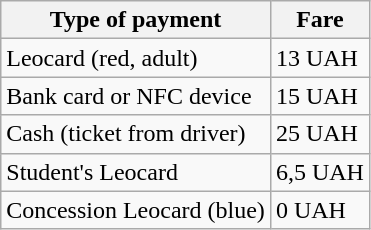<table class="wikitable">
<tr>
<th>Type of payment</th>
<th>Fare</th>
</tr>
<tr>
<td>Leocard (red, adult)</td>
<td>13 UAH</td>
</tr>
<tr>
<td>Bank card or NFC device</td>
<td>15 UAH</td>
</tr>
<tr>
<td>Cash (ticket from driver)</td>
<td>25 UAH</td>
</tr>
<tr>
<td>Student's Leocard</td>
<td>6,5 UAH</td>
</tr>
<tr>
<td>Concession Leocard (blue)</td>
<td>0 UAH</td>
</tr>
</table>
